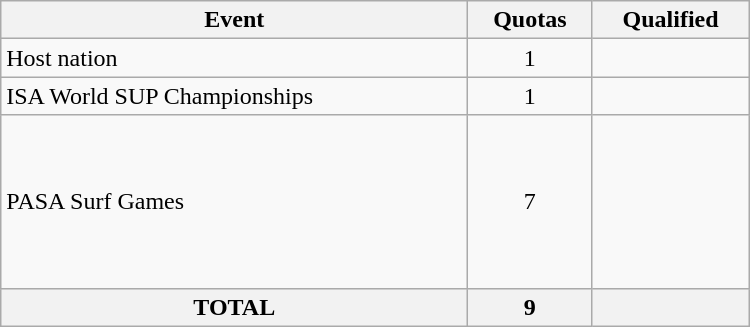<table class="wikitable" width=500>
<tr>
<th>Event</th>
<th>Quotas</th>
<th>Qualified</th>
</tr>
<tr>
<td>Host nation</td>
<td align="center">1</td>
<td></td>
</tr>
<tr>
<td>ISA World SUP Championships</td>
<td align="center">1</td>
<td></td>
</tr>
<tr>
<td>PASA Surf Games</td>
<td align="center">7</td>
<td><br><br><br><br><br><br></td>
</tr>
<tr>
<th>TOTAL</th>
<th>9</th>
<th></th>
</tr>
</table>
